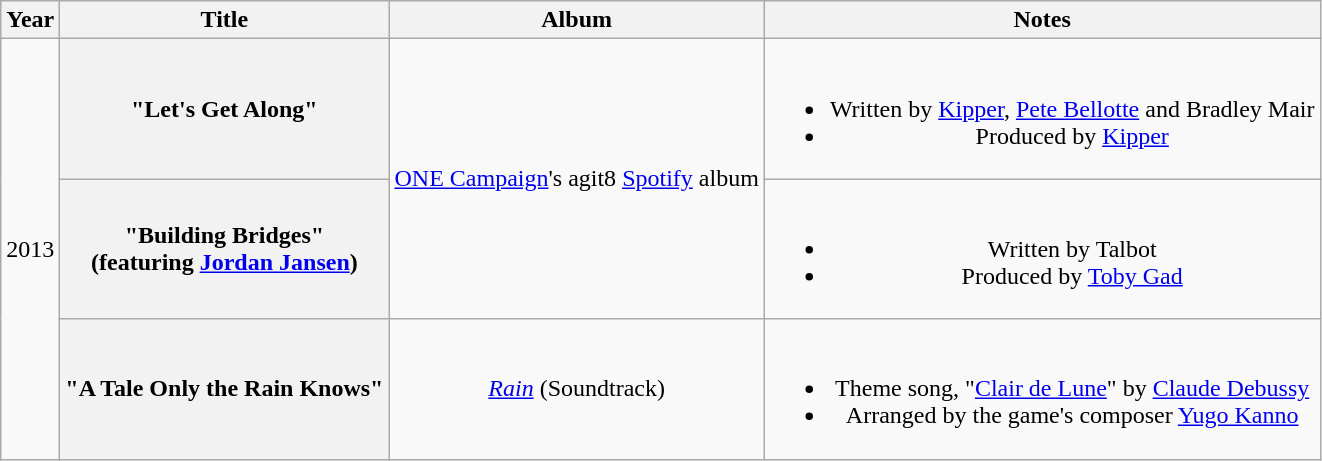<table class="wikitable plainrowheaders" style="text-align:center;">
<tr>
<th scope="col" style="width:1em;">Year</th>
<th scope="col">Title</th>
<th scope="col">Album</th>
<th scope="col">Notes</th>
</tr>
<tr>
<td rowspan="3">2013</td>
<th scope="row">"Let's Get Along"</th>
<td rowspan="2"><a href='#'>ONE Campaign</a>'s agit8 <a href='#'>Spotify</a> album</td>
<td><br><ul><li>Written by <a href='#'>Kipper</a>, <a href='#'>Pete Bellotte</a> and Bradley Mair</li><li>Produced by <a href='#'>Kipper</a></li></ul></td>
</tr>
<tr>
<th scope="row">"Building Bridges"<br><span>(featuring <a href='#'>Jordan Jansen</a>)</span></th>
<td><br><ul><li>Written by Talbot</li><li>Produced by <a href='#'>Toby Gad</a></li></ul></td>
</tr>
<tr>
<th scope="row">"A Tale Only the Rain Knows"</th>
<td><em><a href='#'>Rain</a></em> (Soundtrack)</td>
<td><br><ul><li>Theme song, "<a href='#'>Clair de Lune</a>" by <a href='#'>Claude Debussy</a></li><li>Arranged by the game's composer <a href='#'>Yugo Kanno</a></li></ul></td>
</tr>
</table>
